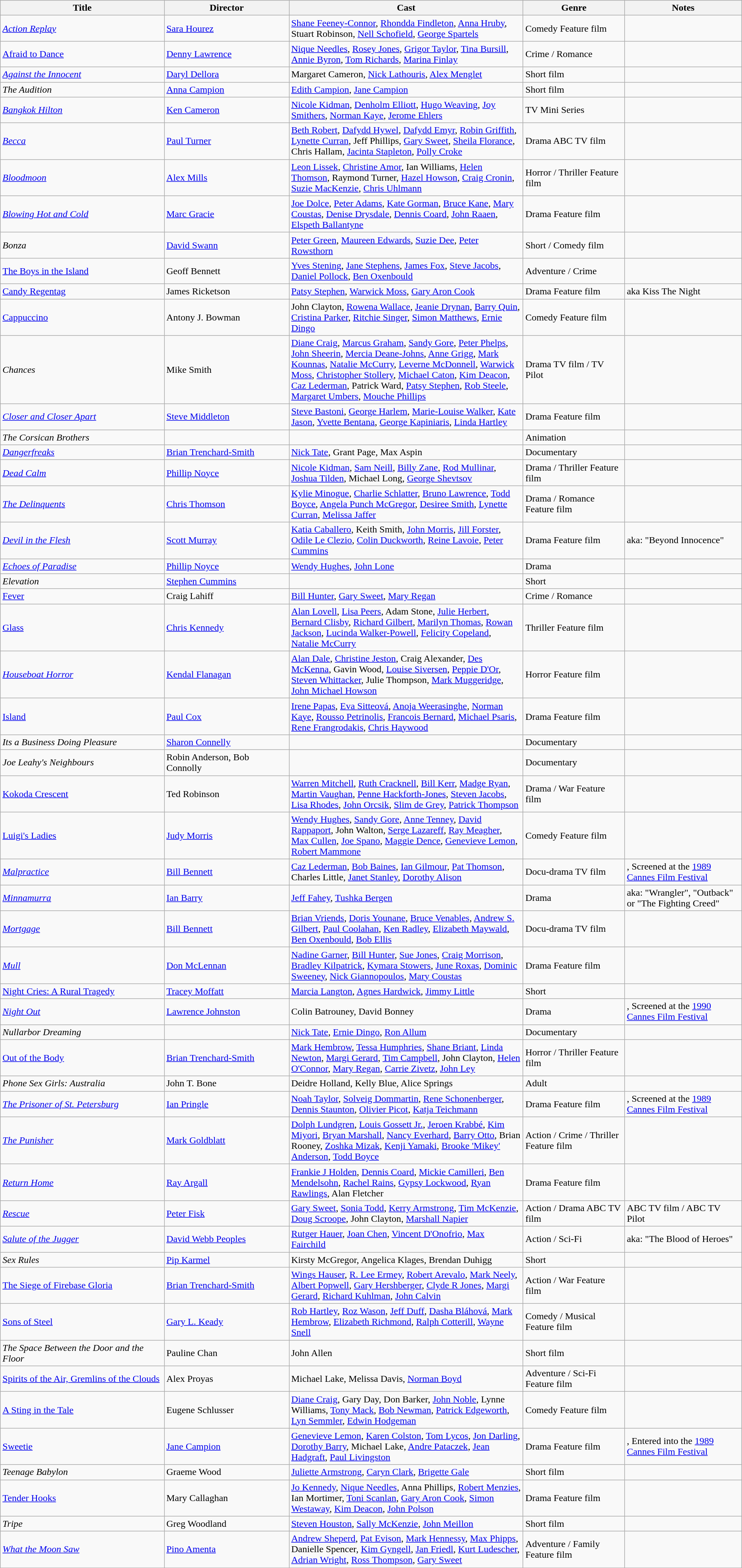<table class="wikitable">
<tr>
<th width="21%">Title</th>
<th width="16%">Director</th>
<th width="30%">Cast</th>
<th width="13%">Genre</th>
<th width="15%">Notes</th>
</tr>
<tr>
<td><em><a href='#'>Action Replay</a></em></td>
<td><a href='#'>Sara Hourez</a></td>
<td><a href='#'>Shane Feeney-Connor</a>, <a href='#'>Rhondda Findleton</a>, <a href='#'>Anna Hruby</a>, Stuart Robinson, <a href='#'>Nell Schofield</a>, <a href='#'>George Spartels</a></td>
<td>Comedy Feature film</td>
<td></td>
</tr>
<tr>
<td><a href='#'>Afraid to Dance</a></td>
<td><a href='#'>Denny Lawrence</a></td>
<td><a href='#'>Nique Needles</a>, <a href='#'>Rosey Jones</a>, <a href='#'>Grigor Taylor</a>, <a href='#'>Tina Bursill</a>, <a href='#'>Annie Byron</a>, <a href='#'>Tom Richards</a>, <a href='#'>Marina Finlay</a></td>
<td>Crime / Romance</td>
<td></td>
</tr>
<tr>
<td><em><a href='#'>Against the Innocent</a></em></td>
<td><a href='#'>Daryl Dellora</a></td>
<td>Margaret Cameron, <a href='#'>Nick Lathouris</a>, <a href='#'>Alex Menglet</a></td>
<td>Short film</td>
<td></td>
</tr>
<tr>
<td><em>The Audition</em></td>
<td><a href='#'>Anna Campion</a></td>
<td><a href='#'>Edith Campion</a>, <a href='#'>Jane Campion</a></td>
<td>Short film</td>
<td></td>
</tr>
<tr>
<td><em><a href='#'>Bangkok Hilton</a></em></td>
<td><a href='#'>Ken Cameron</a></td>
<td><a href='#'>Nicole Kidman</a>, <a href='#'>Denholm Elliott</a>, <a href='#'>Hugo Weaving</a>, <a href='#'>Joy Smithers</a>, <a href='#'>Norman Kaye</a>, <a href='#'>Jerome Ehlers</a></td>
<td>TV Mini Series</td>
<td></td>
</tr>
<tr>
<td><em><a href='#'>Becca</a></em></td>
<td><a href='#'>Paul Turner</a></td>
<td><a href='#'>Beth Robert</a>, <a href='#'>Dafydd Hywel</a>, <a href='#'>Dafydd Emyr</a>, <a href='#'>Robin Griffith</a>, <a href='#'>Lynette Curran</a>, Jeff Phillips, <a href='#'>Gary Sweet</a>, <a href='#'>Sheila Florance</a>, Chris Hallam, <a href='#'>Jacinta Stapleton</a>, <a href='#'>Polly Croke</a></td>
<td>Drama ABC TV film</td>
<td></td>
</tr>
<tr>
<td><em><a href='#'>Bloodmoon</a></em></td>
<td><a href='#'>Alex Mills</a></td>
<td><a href='#'>Leon Lissek</a>, <a href='#'>Christine Amor</a>, Ian Williams, <a href='#'>Helen Thomson</a>, Raymond Turner, <a href='#'>Hazel Howson</a>, <a href='#'>Craig Cronin</a>, <a href='#'>Suzie MacKenzie</a>, <a href='#'>Chris Uhlmann</a></td>
<td>Horror / Thriller Feature film</td>
<td></td>
</tr>
<tr>
<td><em><a href='#'>Blowing Hot and Cold</a></em></td>
<td><a href='#'>Marc Gracie</a></td>
<td><a href='#'>Joe Dolce</a>, <a href='#'>Peter Adams</a>, <a href='#'>Kate Gorman</a>, <a href='#'>Bruce Kane</a>, <a href='#'>Mary Coustas</a>, <a href='#'>Denise Drysdale</a>, <a href='#'>Dennis Coard</a>, <a href='#'>John Raaen</a>, <a href='#'>Elspeth Ballantyne</a></td>
<td>Drama Feature film</td>
<td></td>
</tr>
<tr>
<td><em>Bonza</em></td>
<td><a href='#'>David Swann</a></td>
<td><a href='#'>Peter Green</a>, <a href='#'>Maureen Edwards</a>, <a href='#'>Suzie Dee</a>, <a href='#'>Peter Rowsthorn</a></td>
<td>Short / Comedy film</td>
<td></td>
</tr>
<tr>
<td><a href='#'>The Boys in the Island</a></td>
<td>Geoff Bennett</td>
<td><a href='#'>Yves Stening</a>, <a href='#'>Jane Stephens</a>, <a href='#'>James Fox</a>, <a href='#'>Steve Jacobs</a>, <a href='#'>Daniel Pollock</a>, <a href='#'>Ben Oxenbould</a></td>
<td>Adventure / Crime</td>
<td></td>
</tr>
<tr>
<td><a href='#'>Candy Regentag</a></td>
<td>James Ricketson</td>
<td><a href='#'>Patsy Stephen</a>, <a href='#'>Warwick Moss</a>, <a href='#'>Gary Aron Cook</a></td>
<td>Drama Feature film</td>
<td> aka Kiss The Night</td>
</tr>
<tr>
<td><a href='#'>Cappuccino</a></td>
<td>Antony J. Bowman</td>
<td>John Clayton, <a href='#'>Rowena Wallace</a>, <a href='#'>Jeanie Drynan</a>, <a href='#'>Barry Quin</a>, <a href='#'>Cristina Parker</a>, <a href='#'>Ritchie Singer</a>, <a href='#'>Simon Matthews</a>, <a href='#'>Ernie Dingo</a></td>
<td>Comedy Feature film</td>
<td></td>
</tr>
<tr>
<td><em>Chances</em></td>
<td>Mike Smith</td>
<td><a href='#'>Diane Craig</a>, <a href='#'>Marcus Graham</a>, <a href='#'>Sandy Gore</a>, <a href='#'>Peter Phelps</a>, <a href='#'>John Sheerin</a>, <a href='#'>Mercia Deane-Johns</a>, <a href='#'>Anne Grigg</a>, <a href='#'>Mark Kounnas</a>, <a href='#'>Natalie McCurry</a>, <a href='#'>Leverne McDonnell</a>, <a href='#'>Warwick Moss</a>, <a href='#'>Christopher Stollery</a>, <a href='#'>Michael Caton</a>, <a href='#'>Kim Deacon</a>, <a href='#'>Caz Lederman</a>, Patrick Ward, <a href='#'>Patsy Stephen</a>, <a href='#'>Rob Steele</a>, <a href='#'>Margaret Umbers</a>, <a href='#'>Mouche Phillips</a></td>
<td>Drama TV film / TV Pilot</td>
<td></td>
</tr>
<tr>
<td><em><a href='#'>Closer and Closer Apart</a></em></td>
<td><a href='#'>Steve Middleton</a></td>
<td><a href='#'>Steve Bastoni</a>, <a href='#'>George Harlem</a>, <a href='#'>Marie-Louise Walker</a>, <a href='#'>Kate Jason</a>, <a href='#'>Yvette Bentana</a>, <a href='#'>George Kapiniaris</a>, <a href='#'>Linda Hartley</a></td>
<td>Drama Feature film</td>
<td></td>
</tr>
<tr>
<td><em>The Corsican Brothers</em></td>
<td></td>
<td></td>
<td>Animation</td>
<td></td>
</tr>
<tr>
<td><em><a href='#'>Dangerfreaks</a></em></td>
<td><a href='#'>Brian Trenchard-Smith</a></td>
<td><a href='#'>Nick Tate</a>, Grant Page, Max Aspin</td>
<td>Documentary</td>
<td></td>
</tr>
<tr>
<td><em><a href='#'>Dead Calm</a></em></td>
<td><a href='#'>Phillip Noyce</a></td>
<td><a href='#'>Nicole Kidman</a>, <a href='#'>Sam Neill</a>, <a href='#'>Billy Zane</a>, <a href='#'>Rod Mullinar</a>, <a href='#'>Joshua Tilden</a>, Michael Long, <a href='#'>George Shevtsov</a></td>
<td>Drama / Thriller Feature film</td>
<td></td>
</tr>
<tr>
<td><em><a href='#'>The Delinquents</a></em></td>
<td><a href='#'>Chris Thomson</a></td>
<td><a href='#'>Kylie Minogue</a>, <a href='#'>Charlie Schlatter</a>, <a href='#'>Bruno Lawrence</a>, <a href='#'>Todd Boyce</a>, <a href='#'>Angela Punch McGregor</a>, <a href='#'>Desiree Smith</a>, <a href='#'>Lynette Curran</a>, <a href='#'>Melissa Jaffer</a></td>
<td>Drama / Romance Feature film</td>
<td></td>
</tr>
<tr>
<td><em><a href='#'>Devil in the Flesh</a></em></td>
<td><a href='#'>Scott Murray</a></td>
<td><a href='#'>Katia Caballero</a>, Keith Smith, <a href='#'>John Morris</a>, <a href='#'>Jill Forster</a>, <a href='#'>Odile Le Clezio</a>, <a href='#'>Colin Duckworth</a>, <a href='#'>Reine Lavoie</a>, <a href='#'>Peter Cummins</a></td>
<td>Drama Feature film</td>
<td> aka: "Beyond Innocence"</td>
</tr>
<tr>
<td><em><a href='#'>Echoes of Paradise</a></em></td>
<td><a href='#'>Phillip Noyce</a></td>
<td><a href='#'>Wendy Hughes</a>, <a href='#'>John Lone</a></td>
<td>Drama</td>
<td></td>
</tr>
<tr>
<td><em>Elevation</em></td>
<td><a href='#'>Stephen Cummins</a></td>
<td></td>
<td>Short</td>
<td></td>
</tr>
<tr>
<td><a href='#'>Fever</a></td>
<td>Craig Lahiff</td>
<td><a href='#'>Bill Hunter</a>, <a href='#'>Gary Sweet</a>, <a href='#'>Mary Regan</a></td>
<td>Crime / Romance</td>
<td></td>
</tr>
<tr>
<td><a href='#'>Glass</a></td>
<td><a href='#'>Chris Kennedy</a></td>
<td><a href='#'>Alan Lovell</a>, <a href='#'>Lisa Peers</a>, Adam Stone, <a href='#'>Julie Herbert</a>, <a href='#'>Bernard Clisby</a>, <a href='#'>Richard Gilbert</a>, <a href='#'>Marilyn Thomas</a>, <a href='#'>Rowan Jackson</a>, <a href='#'>Lucinda Walker-Powell</a>, <a href='#'>Felicity Copeland</a>, <a href='#'>Natalie McCurry</a></td>
<td>Thriller Feature film</td>
<td></td>
</tr>
<tr>
<td><em><a href='#'>Houseboat Horror</a></em></td>
<td><a href='#'>Kendal Flanagan</a></td>
<td><a href='#'>Alan Dale</a>, <a href='#'>Christine Jeston</a>, Craig Alexander, <a href='#'>Des McKenna</a>, Gavin Wood, <a href='#'>Louise Siversen</a>, <a href='#'>Peppie D'Or</a>, <a href='#'>Steven Whittacker</a>, Julie Thompson, <a href='#'>Mark Muggeridge</a>, <a href='#'>John Michael Howson</a></td>
<td>Horror Feature film</td>
<td></td>
</tr>
<tr>
<td><a href='#'>Island</a></td>
<td><a href='#'>Paul Cox</a></td>
<td><a href='#'>Irene Papas</a>, <a href='#'>Eva Sitteová</a>, <a href='#'>Anoja Weerasinghe</a>, <a href='#'>Norman Kaye</a>, <a href='#'>Rousso Petrinolis</a>, <a href='#'>Francois Bernard</a>, <a href='#'>Michael Psaris</a>, <a href='#'>Rene Frangrodakis</a>, <a href='#'>Chris Haywood</a></td>
<td>Drama Feature film</td>
<td></td>
</tr>
<tr>
<td><em>Its a Business Doing Pleasure</em></td>
<td><a href='#'>Sharon Connelly</a></td>
<td></td>
<td>Documentary</td>
<td></td>
</tr>
<tr>
<td><em>Joe Leahy's Neighbours</em></td>
<td>Robin Anderson, Bob Connolly</td>
<td></td>
<td>Documentary</td>
<td></td>
</tr>
<tr>
<td><a href='#'>Kokoda Crescent</a></td>
<td>Ted Robinson</td>
<td><a href='#'>Warren Mitchell</a>, <a href='#'>Ruth Cracknell</a>, <a href='#'>Bill Kerr</a>, <a href='#'>Madge Ryan</a>, <a href='#'>Martin Vaughan</a>, <a href='#'>Penne Hackforth-Jones</a>, <a href='#'>Steven Jacobs</a>, <a href='#'>Lisa Rhodes</a>, <a href='#'>John Orcsik</a>, <a href='#'>Slim de Grey</a>, <a href='#'>Patrick Thompson</a></td>
<td>Drama / War Feature film</td>
<td></td>
</tr>
<tr>
<td><a href='#'>Luigi's Ladies</a></td>
<td><a href='#'>Judy Morris</a></td>
<td><a href='#'>Wendy Hughes</a>, <a href='#'>Sandy Gore</a>, <a href='#'>Anne Tenney</a>, <a href='#'>David Rappaport</a>, John Walton, <a href='#'>Serge Lazareff</a>, <a href='#'>Ray Meagher</a>, <a href='#'>Max Cullen</a>, <a href='#'>Joe Spano</a>, <a href='#'>Maggie Dence</a>, <a href='#'>Genevieve Lemon</a>, <a href='#'>Robert Mammone</a></td>
<td>Comedy Feature film</td>
<td></td>
</tr>
<tr>
<td><em><a href='#'>Malpractice</a></em></td>
<td><a href='#'>Bill Bennett</a></td>
<td><a href='#'>Caz Lederman</a>, <a href='#'>Bob Baines</a>, <a href='#'>Ian Gilmour</a>, <a href='#'>Pat Thomson</a>, Charles Little, <a href='#'>Janet Stanley</a>, <a href='#'>Dorothy Alison</a></td>
<td>Docu-drama TV film</td>
<td>, Screened at the <a href='#'>1989 Cannes Film Festival</a></td>
</tr>
<tr>
<td><em><a href='#'>Minnamurra</a></em></td>
<td><a href='#'>Ian Barry</a></td>
<td><a href='#'>Jeff Fahey</a>, <a href='#'>Tushka Bergen</a></td>
<td>Drama</td>
<td> aka: "Wrangler", "Outback" or "The Fighting Creed"</td>
</tr>
<tr>
<td><em><a href='#'>Mortgage</a></em></td>
<td><a href='#'>Bill Bennett</a></td>
<td><a href='#'>Brian Vriends</a>, <a href='#'>Doris Younane</a>, <a href='#'>Bruce Venables</a>, <a href='#'>Andrew S. Gilbert</a>, <a href='#'>Paul Coolahan</a>, <a href='#'>Ken Radley</a>, <a href='#'>Elizabeth Maywald</a>, <a href='#'>Ben Oxenbould</a>, <a href='#'>Bob Ellis</a></td>
<td>Docu-drama TV film</td>
<td></td>
</tr>
<tr>
<td><em><a href='#'>Mull</a></em></td>
<td><a href='#'>Don McLennan</a></td>
<td><a href='#'>Nadine Garner</a>, <a href='#'>Bill Hunter</a>, <a href='#'>Sue Jones</a>, <a href='#'>Craig Morrison</a>, <a href='#'>Bradley Kilpatrick</a>, <a href='#'>Kymara Stowers</a>, <a href='#'>June Roxas</a>, <a href='#'>Dominic Sweeney</a>, <a href='#'>Nick Giannopoulos</a>, <a href='#'>Mary Coustas</a></td>
<td>Drama Feature film</td>
<td></td>
</tr>
<tr>
<td><a href='#'>Night Cries: A Rural Tragedy</a></td>
<td><a href='#'>Tracey Moffatt</a></td>
<td><a href='#'>Marcia Langton</a>, <a href='#'>Agnes Hardwick</a>, <a href='#'>Jimmy Little</a></td>
<td>Short</td>
<td></td>
</tr>
<tr>
<td><em><a href='#'>Night Out</a></em></td>
<td><a href='#'>Lawrence Johnston</a></td>
<td>Colin Batrouney, David Bonney</td>
<td>Drama</td>
<td>, Screened at the <a href='#'>1990 Cannes Film Festival</a></td>
</tr>
<tr>
<td><em>Nullarbor Dreaming</em></td>
<td></td>
<td><a href='#'>Nick Tate</a>, <a href='#'>Ernie Dingo</a>, <a href='#'>Ron Allum</a></td>
<td>Documentary</td>
<td></td>
</tr>
<tr>
<td><a href='#'>Out of the Body</a></td>
<td><a href='#'>Brian Trenchard-Smith</a></td>
<td><a href='#'>Mark Hembrow</a>, <a href='#'>Tessa Humphries</a>, <a href='#'>Shane Briant</a>, <a href='#'>Linda Newton</a>, <a href='#'>Margi Gerard</a>, <a href='#'>Tim Campbell</a>, John Clayton, <a href='#'>Helen O'Connor</a>, <a href='#'>Mary Regan</a>, <a href='#'>Carrie Zivetz</a>, <a href='#'>John Ley</a></td>
<td>Horror / Thriller Feature film</td>
<td></td>
</tr>
<tr>
<td><em>Phone Sex Girls: Australia</em></td>
<td>John T. Bone</td>
<td>Deidre Holland, Kelly Blue, Alice Springs</td>
<td>Adult</td>
<td></td>
</tr>
<tr>
<td><em><a href='#'>The Prisoner of St. Petersburg</a></em></td>
<td><a href='#'>Ian Pringle</a></td>
<td><a href='#'>Noah Taylor</a>, <a href='#'>Solveig Dommartin</a>, <a href='#'>Rene Schonenberger</a>, <a href='#'>Dennis Staunton</a>, <a href='#'>Olivier Picot</a>, <a href='#'>Katja Teichmann</a></td>
<td>Drama Feature film</td>
<td>, Screened at the <a href='#'>1989 Cannes Film Festival</a></td>
</tr>
<tr>
<td><em><a href='#'>The Punisher</a></em></td>
<td><a href='#'>Mark Goldblatt</a></td>
<td><a href='#'>Dolph Lundgren</a>, <a href='#'>Louis Gossett Jr.</a>, <a href='#'>Jeroen Krabbé</a>, <a href='#'>Kim Miyori</a>, <a href='#'>Bryan Marshall</a>, <a href='#'>Nancy Everhard</a>, <a href='#'>Barry Otto</a>, Brian Rooney, <a href='#'>Zoshka Mizak</a>, <a href='#'>Kenji Yamaki</a>, <a href='#'>Brooke 'Mikey' Anderson</a>, <a href='#'>Todd Boyce</a></td>
<td>Action / Crime / Thriller Feature film</td>
<td></td>
</tr>
<tr>
<td><em><a href='#'>Return Home</a></em></td>
<td><a href='#'>Ray Argall</a></td>
<td><a href='#'>Frankie J Holden</a>, <a href='#'>Dennis Coard</a>, <a href='#'>Mickie Camilleri</a>, <a href='#'>Ben Mendelsohn</a>, <a href='#'>Rachel Rains</a>, <a href='#'>Gypsy Lockwood</a>, <a href='#'>Ryan Rawlings</a>, Alan Fletcher</td>
<td>Drama Feature film</td>
<td></td>
</tr>
<tr>
<td><em><a href='#'>Rescue</a></em></td>
<td><a href='#'>Peter Fisk</a></td>
<td><a href='#'>Gary Sweet</a>, <a href='#'>Sonia Todd</a>, <a href='#'>Kerry Armstrong</a>, <a href='#'>Tim McKenzie</a>, <a href='#'>Doug Scroope</a>, John Clayton, <a href='#'>Marshall Napier</a></td>
<td>Action / Drama ABC TV film</td>
<td>ABC TV film / ABC TV Pilot</td>
</tr>
<tr>
<td><em><a href='#'>Salute of the Jugger</a></em></td>
<td><a href='#'>David Webb Peoples</a></td>
<td><a href='#'>Rutger Hauer</a>, <a href='#'>Joan Chen</a>, <a href='#'>Vincent D'Onofrio</a>, <a href='#'>Max Fairchild</a></td>
<td>Action / Sci-Fi</td>
<td> aka: "The Blood of Heroes"</td>
</tr>
<tr>
<td><em>Sex Rules</em></td>
<td><a href='#'>Pip Karmel</a></td>
<td>Kirsty McGregor, Angelica Klages, Brendan Duhigg</td>
<td>Short</td>
<td></td>
</tr>
<tr>
<td><a href='#'>The Siege of Firebase Gloria</a></td>
<td><a href='#'>Brian Trenchard-Smith</a></td>
<td><a href='#'>Wings Hauser</a>, <a href='#'>R. Lee Ermey</a>, <a href='#'>Robert Arevalo</a>, <a href='#'>Mark Neely</a>, <a href='#'>Albert Popwell</a>, <a href='#'>Gary Hershberger</a>, <a href='#'>Clyde R Jones</a>, <a href='#'>Margi Gerard</a>, <a href='#'>Richard Kuhlman</a>, <a href='#'>John Calvin</a></td>
<td>Action / War Feature film</td>
<td></td>
</tr>
<tr>
<td><a href='#'>Sons of Steel</a></td>
<td><a href='#'>Gary L. Keady</a></td>
<td><a href='#'>Rob Hartley</a>, <a href='#'>Roz Wason</a>, <a href='#'>Jeff Duff</a>, <a href='#'>Dasha Bláhová</a>, <a href='#'>Mark Hembrow</a>, <a href='#'>Elizabeth Richmond</a>, <a href='#'>Ralph Cotterill</a>, <a href='#'>Wayne Snell</a></td>
<td>Comedy / Musical Feature film</td>
<td></td>
</tr>
<tr>
<td><em>The Space Between the Door and the Floor</em></td>
<td>Pauline Chan</td>
<td>John Allen</td>
<td>Short film</td>
<td></td>
</tr>
<tr>
<td><a href='#'>Spirits of the Air, Gremlins of the Clouds</a></td>
<td>Alex Proyas</td>
<td>Michael Lake, Melissa Davis, <a href='#'>Norman Boyd</a></td>
<td>Adventure / Sci-Fi Feature film</td>
<td></td>
</tr>
<tr>
<td><a href='#'>A Sting in the Tale</a></td>
<td>Eugene Schlusser</td>
<td><a href='#'>Diane Craig</a>, Gary Day, Don Barker, <a href='#'>John Noble</a>, Lynne Williams, <a href='#'>Tony Mack</a>, <a href='#'>Bob Newman</a>, <a href='#'>Patrick Edgeworth</a>, <a href='#'>Lyn Semmler</a>, <a href='#'>Edwin Hodgeman</a></td>
<td>Comedy Feature film</td>
<td></td>
</tr>
<tr>
<td><a href='#'>Sweetie</a></td>
<td><a href='#'>Jane Campion</a></td>
<td><a href='#'>Genevieve Lemon</a>, <a href='#'>Karen Colston</a>, <a href='#'>Tom Lycos</a>, <a href='#'>Jon Darling</a>, <a href='#'>Dorothy Barry</a>, Michael Lake, <a href='#'>Andre Pataczek</a>, <a href='#'>Jean Hadgraft</a>, <a href='#'>Paul Livingston</a></td>
<td>Drama Feature film</td>
<td>, Entered into the <a href='#'>1989 Cannes Film Festival</a></td>
</tr>
<tr>
<td><em>Teenage Babylon</em></td>
<td>Graeme Wood</td>
<td><a href='#'>Juliette Armstrong</a>, <a href='#'>Caryn Clark</a>, <a href='#'>Brigette Gale</a></td>
<td>Short film</td>
<td></td>
</tr>
<tr>
<td><a href='#'>Tender Hooks</a></td>
<td>Mary Callaghan</td>
<td><a href='#'>Jo Kennedy</a>, <a href='#'>Nique Needles</a>, Anna Phillips, <a href='#'>Robert Menzies</a>, Ian Mortimer, <a href='#'>Toni Scanlan</a>, <a href='#'>Gary Aron Cook</a>, <a href='#'>Simon Westaway</a>, <a href='#'>Kim Deacon</a>, <a href='#'>John Polson</a></td>
<td>Drama Feature film</td>
<td></td>
</tr>
<tr>
<td><em>Tripe</em></td>
<td>Greg Woodland</td>
<td><a href='#'>Steven Houston</a>, <a href='#'>Sally McKenzie</a>, <a href='#'>John Meillon</a></td>
<td>Short film</td>
<td></td>
</tr>
<tr>
<td><em><a href='#'>What the Moon Saw</a></em></td>
<td><a href='#'>Pino Amenta</a></td>
<td><a href='#'>Andrew Sheperd</a>, <a href='#'>Pat Evison</a>, <a href='#'>Mark Hennessy</a>, <a href='#'>Max Phipps</a>, Danielle Spencer, <a href='#'>Kim Gyngell</a>, <a href='#'>Jan Friedl</a>, <a href='#'>Kurt Ludescher</a>, <a href='#'>Adrian Wright</a>, <a href='#'>Ross Thompson</a>, <a href='#'>Gary Sweet</a></td>
<td>Adventure / Family Feature film</td>
<td></td>
</tr>
<tr>
</tr>
</table>
